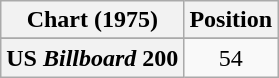<table class="wikitable plainrowheaders" style="text-align:center">
<tr>
<th scope="col">Chart (1975)</th>
<th scope="col">Position</th>
</tr>
<tr>
</tr>
<tr>
<th scope="row">US <em>Billboard</em> 200</th>
<td>54</td>
</tr>
</table>
